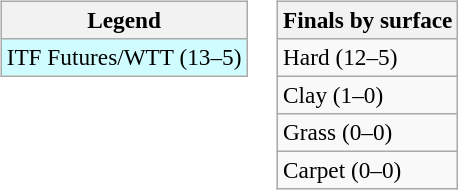<table>
<tr valign=top>
<td><br><table class=wikitable style=font-size:97%>
<tr>
<th>Legend</th>
</tr>
<tr bgcolor=cffcff>
<td>ITF Futures/WTT (13–5)</td>
</tr>
</table>
</td>
<td><br><table class=wikitable style=font-size:97%>
<tr>
<th>Finals by surface</th>
</tr>
<tr>
<td>Hard (12–5)</td>
</tr>
<tr>
<td>Clay (1–0)</td>
</tr>
<tr>
<td>Grass (0–0)</td>
</tr>
<tr>
<td>Carpet (0–0)</td>
</tr>
</table>
</td>
</tr>
</table>
